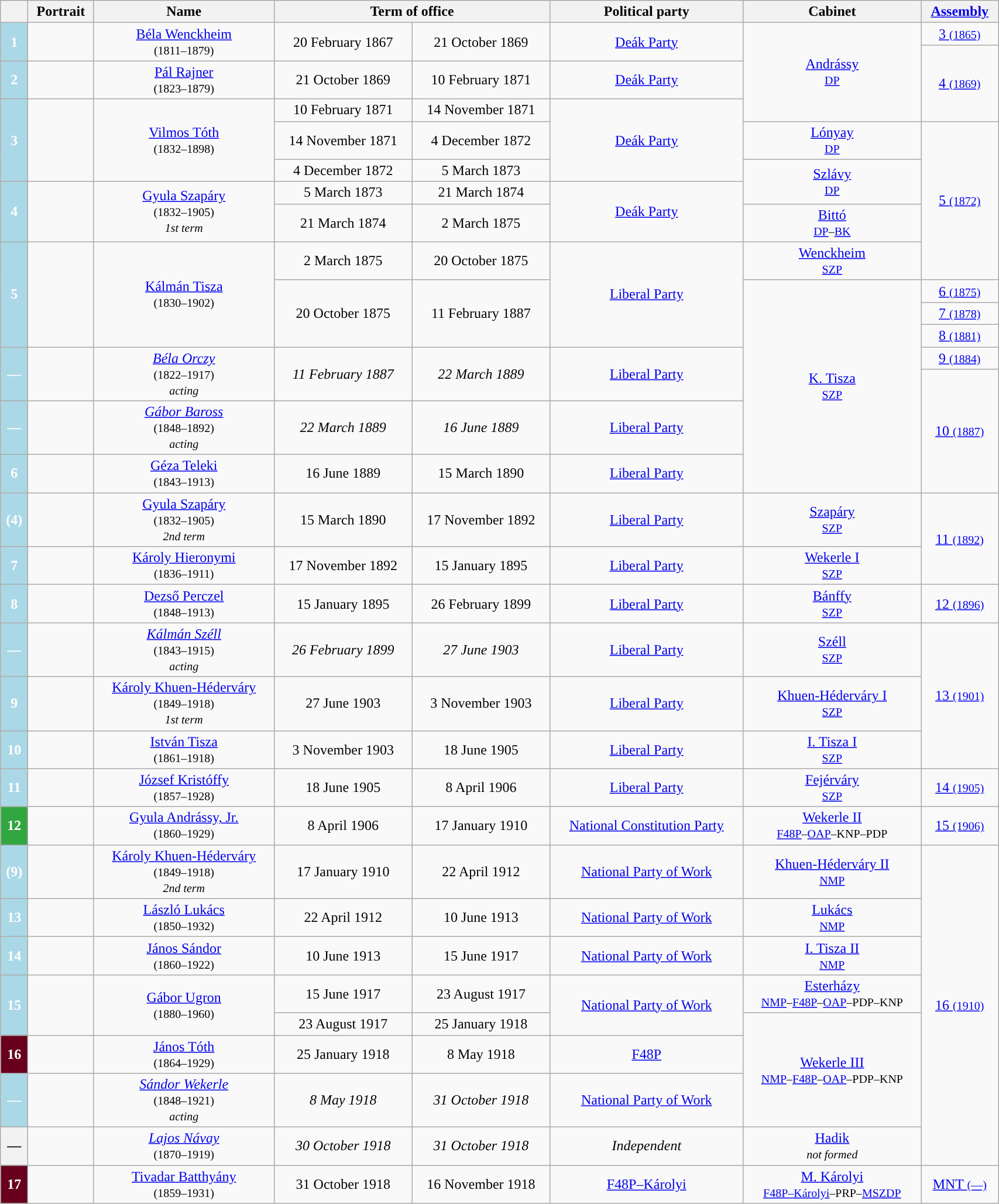<table class="wikitable" style="width:90%; text-align:center;">
<tr>
<th></th>
<th>Portrait</th>
<th>Name<br></th>
<th colspan=2>Term of office</th>
<th>Political party</th>
<th>Cabinet</th>
<th><a href='#'>Assembly</a><br></th>
</tr>
<tr>
<th rowspan="2" style="background:#aad8e6; color:white;">1</th>
<td rowspan="2"></td>
<td rowspan="2"><a href='#'>Béla Wenckheim</a><br><small>(1811–1879)</small></td>
<td rowspan="2">20 February 1867</td>
<td rowspan="2">21 October 1869</td>
<td rowspan="2"><a href='#'>Deák Party</a></td>
<td rowspan="4"><a href='#'>Andrássy</a><br><small><a href='#'>DP</a></small></td>
<td><a href='#'>3 <small>(1865)</small></a></td>
</tr>
<tr>
<td rowspan="4"><a href='#'>4 <small>(1869)</small></a></td>
</tr>
<tr>
<th style="background:#aad8e6; color:white;">2</th>
<td></td>
<td><a href='#'>Pál Rajner</a><br><small>(1823–1879)</small></td>
<td>21 October 1869</td>
<td>10 February 1871</td>
<td><a href='#'>Deák Party</a></td>
</tr>
<tr>
<th rowspan="4" style="background:#aad8e6; color:white;">3</th>
<td rowspan="4"></td>
<td rowspan="4"><a href='#'>Vilmos Tóth</a><br><small>(1832–1898)</small></td>
<td>10 February 1871</td>
<td>14 November 1871</td>
<td rowspan="4"><a href='#'>Deák Party</a></td>
</tr>
<tr>
<td rowspan="2">14 November 1871</td>
<td rowspan="2">4 December 1872</td>
<td rowspan="2"><a href='#'>Lónyay</a><br><small><a href='#'>DP</a></small></td>
</tr>
<tr>
<td rowspan="5"><a href='#'>5 <small>(1872)</small></a></td>
</tr>
<tr>
<td>4 December 1872</td>
<td>5 March 1873</td>
<td rowspan="2"><a href='#'>Szlávy</a><br><small><a href='#'>DP</a></small></td>
</tr>
<tr>
<th rowspan="2" style="background:#aad8e6; color:white;">4</th>
<td rowspan="2"></td>
<td rowspan="2"><a href='#'>Gyula Szapáry</a><br><small>(1832–1905)<br><em>1st term</em></small></td>
<td>5 March 1873</td>
<td>21 March 1874</td>
<td rowspan="2"><a href='#'>Deák Party</a></td>
</tr>
<tr>
<td>21 March 1874</td>
<td>2 March 1875</td>
<td><a href='#'>Bittó</a><br><small><a href='#'>DP</a>–<a href='#'>BK</a></small></td>
</tr>
<tr>
<th rowspan="5" style="background:#aad8e6; color:white;">5</th>
<td rowspan="5"></td>
<td rowspan="5"><a href='#'>Kálmán Tisza</a><br><small>(1830–1902)</small></td>
<td>2 March 1875</td>
<td>20 October 1875</td>
<td rowspan="5"><a href='#'>Liberal Party</a></td>
<td><a href='#'>Wenckheim</a><br><small><a href='#'>SZP</a></small></td>
</tr>
<tr>
<td rowspan="4">20 October 1875</td>
<td rowspan="4">11 February 1887</td>
<td rowspan="8"><a href='#'>K. Tisza</a><br><small><a href='#'>SZP</a></small></td>
<td><a href='#'>6 <small>(1875)</small></a></td>
</tr>
<tr>
<td><a href='#'>7 <small>(1878)</small></a></td>
</tr>
<tr>
<td><a href='#'>8 <small>(1881)</small></a></td>
</tr>
<tr>
<td rowspan="2"><a href='#'>9 <small>(1884)</small></a></td>
</tr>
<tr>
<th rowspan="2" style="background:#aad8e6; color:white;">—</th>
<td rowspan="2"></td>
<td rowspan="2"><em><a href='#'>Béla Orczy</a></em><br><small>(1822–1917)<br><em>acting</em></small></td>
<td rowspan="2"><em>11 February 1887</em></td>
<td rowspan="2"><em>22 March 1889</em></td>
<td rowspan="2"><a href='#'>Liberal Party</a></td>
</tr>
<tr>
<td rowspan="4"><a href='#'>10 <small>(1887)</small></a></td>
</tr>
<tr>
<th style="background:#aad8e6; color:white;">—</th>
<td></td>
<td><em><a href='#'>Gábor Baross</a></em><br><small>(1848–1892)<br><em>acting</em></small></td>
<td><em>22 March 1889</em></td>
<td><em>16 June 1889</em></td>
<td><a href='#'>Liberal Party</a></td>
</tr>
<tr>
<th style="background:#aad8e6; color:white;">6</th>
<td></td>
<td><a href='#'>Géza Teleki</a><br><small>(1843–1913)</small></td>
<td>16 June 1889</td>
<td>15 March 1890</td>
<td><a href='#'>Liberal Party</a></td>
</tr>
<tr>
<th rowspan="2" style="background:#aad8e6; color:white;">(4)</th>
<td rowspan="2"></td>
<td rowspan="2"><a href='#'>Gyula Szapáry</a><br><small>(1832–1905)<br><em>2nd term</em></small></td>
<td rowspan="2">15 March 1890</td>
<td rowspan="2">17 November 1892</td>
<td rowspan="2"><a href='#'>Liberal Party</a></td>
<td rowspan="2"><a href='#'>Szapáry</a><br><small><a href='#'>SZP</a></small></td>
</tr>
<tr>
<td rowspan="3"><a href='#'>11 <small>(1892)</small></a></td>
</tr>
<tr>
<th style="background:#aad8e6; color:white;">7</th>
<td></td>
<td><a href='#'>Károly Hieronymi</a><br><small>(1836–1911)</small></td>
<td>17 November 1892</td>
<td>15 January 1895</td>
<td><a href='#'>Liberal Party</a></td>
<td><a href='#'>Wekerle I</a><br><small><a href='#'>SZP</a></small></td>
</tr>
<tr>
<th rowspan="2" style="background:#aad8e6; color:white;">8</th>
<td rowspan="2"></td>
<td rowspan="2"><a href='#'>Dezső Perczel</a><br><small>(1848–1913)</small></td>
<td rowspan="2">15 January 1895</td>
<td rowspan="2">26 February 1899</td>
<td rowspan="2"><a href='#'>Liberal Party</a></td>
<td rowspan="2"><a href='#'>Bánffy</a><br><small><a href='#'>SZP</a></small></td>
</tr>
<tr>
<td rowspan="2"><a href='#'>12 <small>(1896)</small></a></td>
</tr>
<tr>
<th rowspan="2" style="background:#aad8e6; color:white;">—</th>
<td rowspan="2"></td>
<td rowspan="2"><em><a href='#'>Kálmán Széll</a></em><br><small>(1843–1915)<br><em>acting</em></small></td>
<td rowspan="2"><em>26 February 1899</em></td>
<td rowspan="2"><em>27 June 1903</em></td>
<td rowspan="2"><a href='#'>Liberal Party</a></td>
<td rowspan="2"><a href='#'>Széll</a><br><small><a href='#'>SZP</a></small></td>
</tr>
<tr>
<td rowspan="3"><a href='#'>13 <small>(1901)</small></a></td>
</tr>
<tr>
<th style="background:#aad8e6; color:white;">9</th>
<td></td>
<td><a href='#'>Károly Khuen-Héderváry</a><br><small>(1849–1918)<br><em>1st term</em></small></td>
<td>27 June 1903</td>
<td>3 November 1903</td>
<td><a href='#'>Liberal Party</a></td>
<td><a href='#'>Khuen-Héderváry I</a><br><small><a href='#'>SZP</a></small></td>
</tr>
<tr>
<th style="background:#aad8e6; color:white;">10</th>
<td></td>
<td><a href='#'>István Tisza</a><br><small>(1861–1918)</small></td>
<td>3 November 1903</td>
<td>18 June 1905</td>
<td><a href='#'>Liberal Party</a></td>
<td><a href='#'>I. Tisza I</a><br><small><a href='#'>SZP</a></small></td>
</tr>
<tr>
<th style="background:#aad8e6; color:white;">11</th>
<td></td>
<td><a href='#'>József Kristóffy</a><br><small>(1857–1928)</small></td>
<td>18 June 1905</td>
<td>8 April 1906</td>
<td><a href='#'>Liberal Party</a></td>
<td><a href='#'>Fejérváry</a><br><small><a href='#'>SZP</a></small></td>
<td rowspan="2"><a href='#'>14 <small>(1905)</small></a></td>
</tr>
<tr>
<th rowspan="2" style="background:#32a640; color:white;">12</th>
<td rowspan="2"></td>
<td rowspan="2"><a href='#'>Gyula Andrássy, Jr.</a><br><small>(1860–1929)</small></td>
<td rowspan="2">8 April 1906</td>
<td rowspan="2">17 January 1910</td>
<td rowspan="2"><a href='#'>National Constitution Party</a></td>
<td rowspan="2"><a href='#'>Wekerle II</a><br><small><a href='#'>F48P</a>–<a href='#'>OAP</a>–KNP–PDP</small></td>
</tr>
<tr>
<td rowspan="2"><a href='#'>15 <small>(1906)</small></a></td>
</tr>
<tr>
<th rowspan="2" style="background:#aad8e6; color:white;">(9)</th>
<td rowspan="2"></td>
<td rowspan="2"><a href='#'>Károly Khuen-Héderváry</a><br><small>(1849–1918)<br><em>2nd term</em></small></td>
<td rowspan="2">17 January 1910</td>
<td rowspan="2">22 April 1912</td>
<td rowspan="2"><a href='#'>National Party of Work</a></td>
<td rowspan="2"><a href='#'>Khuen-Héderváry II</a><br><small><a href='#'>NMP</a></small></td>
</tr>
<tr>
<td rowspan="8"><a href='#'>16 <small>(1910)</small></a></td>
</tr>
<tr>
<th style="background:#aad8e6; color:white;">13</th>
<td></td>
<td><a href='#'>László Lukács</a><br><small>(1850–1932)</small></td>
<td>22 April 1912</td>
<td>10 June 1913</td>
<td><a href='#'>National Party of Work</a></td>
<td><a href='#'>Lukács</a><br><small><a href='#'>NMP</a></small></td>
</tr>
<tr>
<th style="background:#aad8e6; color:white;">14</th>
<td></td>
<td><a href='#'>János Sándor</a><br><small>(1860–1922)</small></td>
<td>10 June 1913</td>
<td>15 June 1917</td>
<td><a href='#'>National Party of Work</a></td>
<td><a href='#'>I. Tisza II</a><br><small><a href='#'>NMP</a></small></td>
</tr>
<tr>
<th rowspan="2" style="background:#aad8e6; color:white;">15</th>
<td rowspan="2"></td>
<td rowspan="2"><a href='#'>Gábor Ugron</a><br><small>(1880–1960)</small></td>
<td>15 June 1917</td>
<td>23 August 1917</td>
<td rowspan="2"><a href='#'>National Party of Work</a></td>
<td><a href='#'>Esterházy</a><br><small><a href='#'>NMP</a>–<a href='#'>F48P</a>–<a href='#'>OAP</a>–PDP–KNP</small></td>
</tr>
<tr>
<td>23 August 1917</td>
<td>25 January 1918</td>
<td rowspan="3"><a href='#'>Wekerle III</a><br><small><a href='#'>NMP</a>–<a href='#'>F48P</a>–<a href='#'>OAP</a>–PDP–KNP</small></td>
</tr>
<tr>
<th style="background:#68001d; color:white;">16</th>
<td></td>
<td><a href='#'>János Tóth</a><br><small>(1864–1929)</small></td>
<td>25 January 1918</td>
<td>8 May 1918</td>
<td><a href='#'>F48P</a></td>
</tr>
<tr>
<th style="background:#aad8e6; color:white;">—</th>
<td></td>
<td><em><a href='#'>Sándor Wekerle</a></em><br><small>(1848–1921)<br><em>acting</em></small></td>
<td><em>8 May 1918</em></td>
<td><em>31 October 1918</em></td>
<td><a href='#'>National Party of Work</a></td>
</tr>
<tr>
<th style="background:">—</th>
<td></td>
<td><em><a href='#'>Lajos Návay</a></em><br><small>(1870–1919)</small></td>
<td><em>30 October 1918</em></td>
<td><em>31 October 1918</em></td>
<td><em>Independent</em></td>
<td><a href='#'>Hadik</a><br><small><em>not formed</em></small></td>
</tr>
<tr>
<th style="background:#68001d; color:white;">17</th>
<td></td>
<td><a href='#'>Tivadar Batthyány</a><br><small>(1859–1931)</small></td>
<td>31 October 1918</td>
<td>16 November 1918</td>
<td><a href='#'>F48P–Károlyi</a></td>
<td><a href='#'>M. Károlyi</a><br><small><a href='#'>F48P–Károlyi</a>–PRP–<a href='#'>MSZDP</a></small></td>
<td><a href='#'>MNT <small>(—)</small></a></td>
</tr>
</table>
